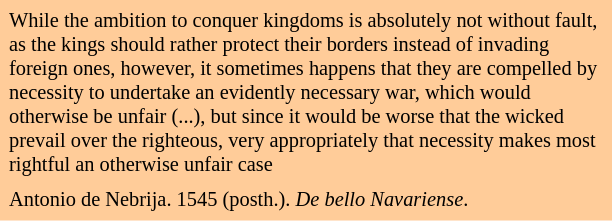<table class="toccolours" style="float: left; margin-right: 0em; margin-right: 1em; font-size: 85%; background:#FFCC99; color:black; width:30em; max-width:40%" cellspacing="5">
<tr>
<td align="left">While the ambition to conquer kingdoms is absolutely not without fault, as the kings should rather protect their borders instead of invading foreign ones, however, it sometimes happens that they are compelled by necessity to undertake an evidently necessary war, which would otherwise be unfair (...), but since it would be worse that the wicked prevail over the righteous, very appropriately that necessity makes most rightful an otherwise unfair case</td>
</tr>
<tr>
<td align="left">Antonio de Nebrija. 1545 (posth.). <em>De bello Navariense</em>.</td>
</tr>
</table>
